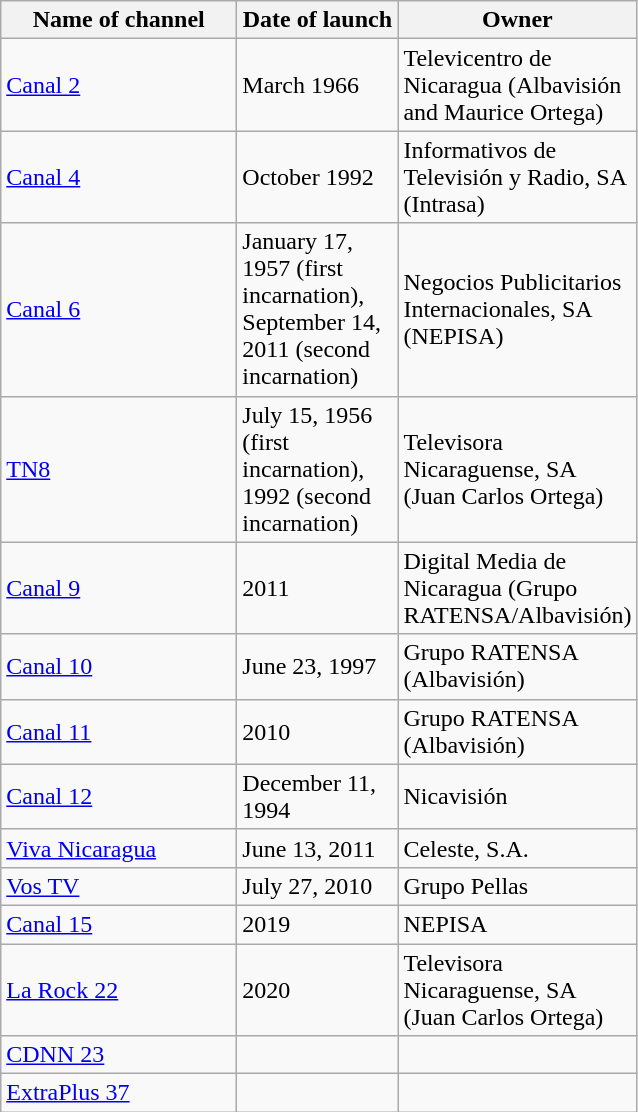<table class="wikitable sortable">
<tr>
<th width="150">Name of channel</th>
<th width="100">Date of launch</th>
<th width="100">Owner</th>
</tr>
<tr>
<td><a href='#'>Canal 2</a></td>
<td>March 1966</td>
<td>Televicentro de Nicaragua (Albavisión and Maurice Ortega)</td>
</tr>
<tr>
<td><a href='#'>Canal 4</a></td>
<td>October 1992</td>
<td>Informativos de Televisión y Radio, SA (Intrasa)</td>
</tr>
<tr>
<td><a href='#'>Canal 6</a></td>
<td>January 17, 1957 (first incarnation), September 14, 2011 (second incarnation)</td>
<td>Negocios Publicitarios Internacionales, SA (NEPISA)</td>
</tr>
<tr>
<td><a href='#'>TN8</a></td>
<td>July 15, 1956 (first incarnation), 1992 (second incarnation)</td>
<td>Televisora Nicaraguense, SA (Juan Carlos Ortega)</td>
</tr>
<tr>
<td><a href='#'>Canal 9</a></td>
<td>2011</td>
<td>Digital Media de Nicaragua (Grupo RATENSA/Albavisión)</td>
</tr>
<tr>
<td><a href='#'>Canal 10</a></td>
<td>June 23, 1997</td>
<td>Grupo RATENSA (Albavisión)</td>
</tr>
<tr>
<td><a href='#'>Canal 11</a></td>
<td>2010</td>
<td>Grupo RATENSA (Albavisión)</td>
</tr>
<tr>
<td><a href='#'>Canal 12</a></td>
<td>December 11, 1994</td>
<td>Nicavisión</td>
</tr>
<tr>
<td><a href='#'>Viva Nicaragua</a></td>
<td>June 13, 2011</td>
<td>Celeste, S.A.</td>
</tr>
<tr>
<td><a href='#'>Vos TV</a></td>
<td>July 27, 2010</td>
<td>Grupo Pellas</td>
</tr>
<tr>
<td><a href='#'>Canal 15</a></td>
<td>2019</td>
<td>NEPISA</td>
</tr>
<tr>
<td><a href='#'>La Rock 22</a></td>
<td>2020</td>
<td>Televisora Nicaraguense, SA (Juan Carlos Ortega)</td>
</tr>
<tr>
<td><a href='#'>CDNN 23</a></td>
<td></td>
<td></td>
</tr>
<tr>
<td><a href='#'>ExtraPlus 37</a></td>
<td></td>
<td></td>
</tr>
</table>
